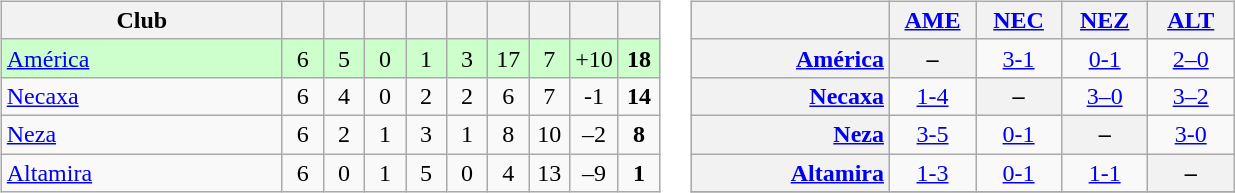<table>
<tr>
<td><br><table class="wikitable" style="text-align:center">
<tr>
<th width="180">Club</th>
<th width="20"></th>
<th width="20"></th>
<th width="20"></th>
<th width="20"></th>
<th width="20"></th>
<th width="20"></th>
<th width="20"></th>
<th width="20"></th>
<th width="20"></th>
</tr>
<tr bgcolor="#ccffcc">
<td align=left><a href='#'>América</a></td>
<td>6</td>
<td>5</td>
<td>0</td>
<td>1</td>
<td>3</td>
<td>17</td>
<td>7</td>
<td>+10</td>
<td><strong>18</strong></td>
</tr>
<tr>
<td align=left><a href='#'>Necaxa</a></td>
<td>6</td>
<td>4</td>
<td>0</td>
<td>2</td>
<td>2</td>
<td>6</td>
<td>7</td>
<td>-1</td>
<td><strong>14</strong></td>
</tr>
<tr>
<td align=left><a href='#'>Neza</a></td>
<td>6</td>
<td>2</td>
<td>1</td>
<td>3</td>
<td>1</td>
<td>8</td>
<td>10</td>
<td>–2</td>
<td><strong>8</strong></td>
</tr>
<tr>
<td align=left><a href='#'>Altamira</a></td>
<td>6</td>
<td>0</td>
<td>1</td>
<td>5</td>
<td>0</td>
<td>4</td>
<td>13</td>
<td>–9</td>
<td><strong>1</strong></td>
</tr>
</table>
</td>
<td><br><table class="wikitable" style="text-align:center">
<tr>
<th width="125"> </th>
<th width="50"><a href='#'>AME</a></th>
<th width="50"><a href='#'>NEC</a></th>
<th width="50"><a href='#'>NEZ</a></th>
<th width="50"><a href='#'>ALT</a></th>
</tr>
<tr>
<th style="text-align:right;"><a href='#'>América</a></th>
<th>–</th>
<td><a href='#'>3-1</a></td>
<td><a href='#'>0-1</a></td>
<td><a href='#'>2–0</a></td>
</tr>
<tr>
<th style="text-align:right;"><a href='#'>Necaxa</a></th>
<td><a href='#'>1-4</a></td>
<th>–</th>
<td><a href='#'>3–0</a></td>
<td><a href='#'>3–2</a></td>
</tr>
<tr>
<th style="text-align:right;"><a href='#'>Neza</a></th>
<td><a href='#'>3-5</a></td>
<td><a href='#'>0-1</a></td>
<th>–</th>
<td><a href='#'>3-0</a></td>
</tr>
<tr>
<th style="text-align:right;"><a href='#'>Altamira</a></th>
<td><a href='#'>1-3</a></td>
<td><a href='#'>0-1</a></td>
<td><a href='#'>1-1</a></td>
<th>–</th>
</tr>
<tr>
</tr>
</table>
</td>
</tr>
</table>
